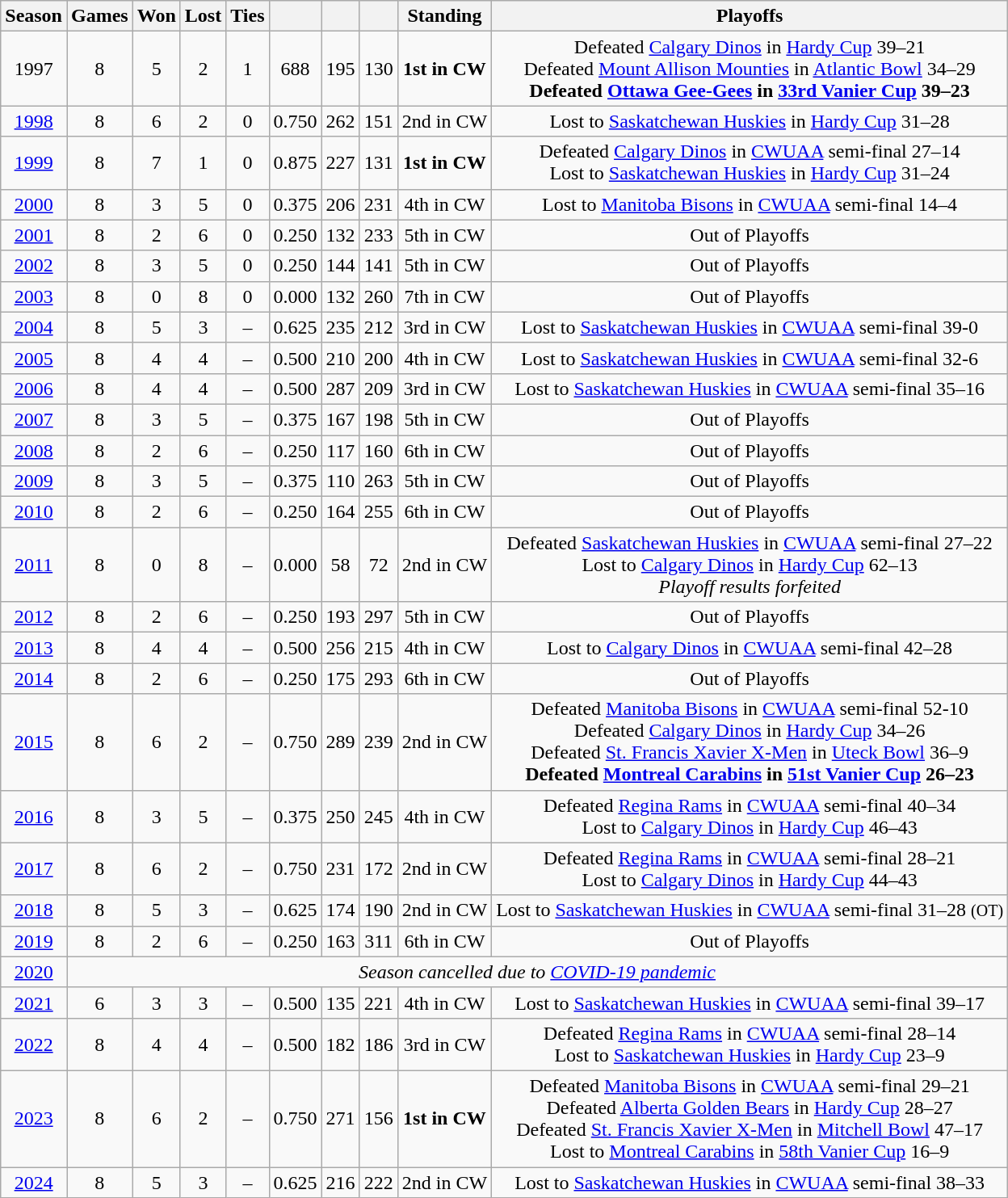<table class="wikitable" style="text-align:center">
<tr>
<th>Season</th>
<th>Games</th>
<th>Won</th>
<th>Lost</th>
<th>Ties</th>
<th></th>
<th></th>
<th></th>
<th>Standing</th>
<th>Playoffs</th>
</tr>
<tr>
<td>1997</td>
<td>8</td>
<td>5</td>
<td>2</td>
<td>1</td>
<td>688</td>
<td>195</td>
<td>130</td>
<td><strong>1st in CW</strong></td>
<td>Defeated <a href='#'>Calgary Dinos</a> in <a href='#'>Hardy Cup</a> 39–21<br>Defeated <a href='#'>Mount Allison Mounties</a> in <a href='#'>Atlantic Bowl</a> 34–29<br><strong>Defeated <a href='#'>Ottawa Gee-Gees</a> in <a href='#'>33rd Vanier Cup</a> 39–23</strong></td>
</tr>
<tr>
<td><a href='#'>1998</a></td>
<td>8</td>
<td>6</td>
<td>2</td>
<td>0</td>
<td>0.750</td>
<td>262</td>
<td>151</td>
<td>2nd in CW</td>
<td>Lost to <a href='#'>Saskatchewan Huskies</a> in <a href='#'>Hardy Cup</a> 31–28</td>
</tr>
<tr>
<td><a href='#'>1999</a></td>
<td>8</td>
<td>7</td>
<td>1</td>
<td>0</td>
<td>0.875</td>
<td>227</td>
<td>131</td>
<td><strong>1st in CW</strong></td>
<td>Defeated <a href='#'>Calgary Dinos</a> in <a href='#'>CWUAA</a> semi-final 27–14<br>Lost to <a href='#'>Saskatchewan Huskies</a> in <a href='#'>Hardy Cup</a> 31–24</td>
</tr>
<tr>
<td><a href='#'>2000</a></td>
<td>8</td>
<td>3</td>
<td>5</td>
<td>0</td>
<td>0.375</td>
<td>206</td>
<td>231</td>
<td>4th in CW</td>
<td>Lost to <a href='#'>Manitoba Bisons</a> in <a href='#'>CWUAA</a> semi-final 14–4</td>
</tr>
<tr>
<td><a href='#'>2001</a></td>
<td>8</td>
<td>2</td>
<td>6</td>
<td>0</td>
<td>0.250</td>
<td>132</td>
<td>233</td>
<td>5th in CW</td>
<td>Out of Playoffs</td>
</tr>
<tr>
<td><a href='#'>2002</a></td>
<td>8</td>
<td>3</td>
<td>5</td>
<td>0</td>
<td>0.250</td>
<td>144</td>
<td>141</td>
<td>5th in CW</td>
<td>Out of Playoffs</td>
</tr>
<tr>
<td><a href='#'>2003</a></td>
<td>8</td>
<td>0</td>
<td>8</td>
<td>0</td>
<td>0.000</td>
<td>132</td>
<td>260</td>
<td>7th in CW</td>
<td>Out of Playoffs</td>
</tr>
<tr>
<td><a href='#'>2004</a></td>
<td>8</td>
<td>5</td>
<td>3</td>
<td>–</td>
<td>0.625</td>
<td>235</td>
<td>212</td>
<td>3rd in CW</td>
<td>Lost to <a href='#'>Saskatchewan Huskies</a> in <a href='#'>CWUAA</a> semi-final 39-0</td>
</tr>
<tr>
<td><a href='#'>2005</a></td>
<td>8</td>
<td>4</td>
<td>4</td>
<td>–</td>
<td>0.500</td>
<td>210</td>
<td>200</td>
<td>4th in CW</td>
<td>Lost to <a href='#'>Saskatchewan Huskies</a> in <a href='#'>CWUAA</a> semi-final 32-6</td>
</tr>
<tr>
<td><a href='#'>2006</a></td>
<td>8</td>
<td>4</td>
<td>4</td>
<td>–</td>
<td>0.500</td>
<td>287</td>
<td>209</td>
<td>3rd in CW</td>
<td>Lost to <a href='#'>Saskatchewan Huskies</a> in <a href='#'>CWUAA</a> semi-final 35–16</td>
</tr>
<tr>
<td><a href='#'>2007</a></td>
<td>8</td>
<td>3</td>
<td>5</td>
<td>–</td>
<td>0.375</td>
<td>167</td>
<td>198</td>
<td>5th in CW</td>
<td>Out of Playoffs</td>
</tr>
<tr>
<td><a href='#'>2008</a></td>
<td>8</td>
<td>2</td>
<td>6</td>
<td>–</td>
<td>0.250</td>
<td>117</td>
<td>160</td>
<td>6th in CW</td>
<td>Out of Playoffs</td>
</tr>
<tr>
<td><a href='#'>2009</a></td>
<td>8</td>
<td>3</td>
<td>5</td>
<td>–</td>
<td>0.375</td>
<td>110</td>
<td>263</td>
<td>5th in CW</td>
<td>Out of Playoffs</td>
</tr>
<tr>
<td><a href='#'>2010</a></td>
<td>8</td>
<td>2</td>
<td>6</td>
<td>–</td>
<td>0.250</td>
<td>164</td>
<td>255</td>
<td>6th in CW</td>
<td>Out of Playoffs</td>
</tr>
<tr>
<td><a href='#'>2011</a></td>
<td>8</td>
<td>0</td>
<td>8</td>
<td>–</td>
<td>0.000</td>
<td>58</td>
<td>72</td>
<td>2nd in CW</td>
<td>Defeated <a href='#'>Saskatchewan Huskies</a> in <a href='#'>CWUAA</a> semi-final 27–22<br>Lost to <a href='#'>Calgary Dinos</a> in <a href='#'>Hardy Cup</a> 62–13<br><em>Playoff results forfeited</em></td>
</tr>
<tr>
<td><a href='#'>2012</a></td>
<td>8</td>
<td>2</td>
<td>6</td>
<td>–</td>
<td>0.250</td>
<td>193</td>
<td>297</td>
<td>5th in CW</td>
<td>Out of Playoffs</td>
</tr>
<tr>
<td><a href='#'>2013</a></td>
<td>8</td>
<td>4</td>
<td>4</td>
<td>–</td>
<td>0.500</td>
<td>256</td>
<td>215</td>
<td>4th in CW</td>
<td>Lost to <a href='#'>Calgary Dinos</a> in <a href='#'>CWUAA</a> semi-final 42–28</td>
</tr>
<tr>
<td><a href='#'>2014</a></td>
<td>8</td>
<td>2</td>
<td>6</td>
<td>–</td>
<td>0.250</td>
<td>175</td>
<td>293</td>
<td>6th in CW</td>
<td>Out of Playoffs</td>
</tr>
<tr>
<td><a href='#'>2015</a></td>
<td>8</td>
<td>6</td>
<td>2</td>
<td>–</td>
<td>0.750</td>
<td>289</td>
<td>239</td>
<td>2nd in CW</td>
<td>Defeated <a href='#'>Manitoba Bisons</a> in <a href='#'>CWUAA</a> semi-final 52-10<br>Defeated <a href='#'>Calgary Dinos</a> in <a href='#'>Hardy Cup</a> 34–26<br>Defeated <a href='#'>St. Francis Xavier X-Men</a> in <a href='#'>Uteck Bowl</a> 36–9<br><strong>Defeated <a href='#'>Montreal Carabins</a> in <a href='#'>51st Vanier Cup</a> 26–23</strong></td>
</tr>
<tr>
<td><a href='#'>2016</a></td>
<td>8</td>
<td>3</td>
<td>5</td>
<td>–</td>
<td>0.375</td>
<td>250</td>
<td>245</td>
<td>4th in CW</td>
<td>Defeated <a href='#'>Regina Rams</a> in <a href='#'>CWUAA</a> semi-final 40–34<br>Lost to <a href='#'>Calgary Dinos</a> in <a href='#'>Hardy Cup</a> 46–43</td>
</tr>
<tr>
<td><a href='#'>2017</a></td>
<td>8</td>
<td>6</td>
<td>2</td>
<td>–</td>
<td>0.750</td>
<td>231</td>
<td>172</td>
<td>2nd in CW</td>
<td>Defeated <a href='#'>Regina Rams</a> in <a href='#'>CWUAA</a> semi-final 28–21<br>Lost to <a href='#'>Calgary Dinos</a> in <a href='#'>Hardy Cup</a> 44–43</td>
</tr>
<tr>
<td><a href='#'>2018</a></td>
<td>8</td>
<td>5</td>
<td>3</td>
<td>–</td>
<td>0.625</td>
<td>174</td>
<td>190</td>
<td>2nd in CW</td>
<td>Lost to <a href='#'>Saskatchewan Huskies</a> in <a href='#'>CWUAA</a> semi-final 31–28 <small>(OT)</small></td>
</tr>
<tr>
<td><a href='#'>2019</a></td>
<td>8</td>
<td>2</td>
<td>6</td>
<td>–</td>
<td>0.250</td>
<td>163</td>
<td>311</td>
<td>6th in CW</td>
<td>Out of Playoffs</td>
</tr>
<tr>
<td><a href='#'>2020</a></td>
<td align="center" colSpan="9"><em>Season cancelled due to <a href='#'>COVID-19 pandemic</a></em></td>
</tr>
<tr>
<td><a href='#'>2021</a></td>
<td>6</td>
<td>3</td>
<td>3</td>
<td>–</td>
<td>0.500</td>
<td>135</td>
<td>221</td>
<td>4th in CW</td>
<td>Lost to <a href='#'>Saskatchewan Huskies</a> in <a href='#'>CWUAA</a> semi-final 39–17</td>
</tr>
<tr>
<td><a href='#'>2022</a></td>
<td>8</td>
<td>4</td>
<td>4</td>
<td>–</td>
<td>0.500</td>
<td>182</td>
<td>186</td>
<td>3rd in CW</td>
<td>Defeated <a href='#'>Regina Rams</a> in <a href='#'>CWUAA</a> semi-final 28–14<br>Lost to <a href='#'>Saskatchewan Huskies</a> in <a href='#'>Hardy Cup</a> 23–9</td>
</tr>
<tr>
<td><a href='#'>2023</a></td>
<td>8</td>
<td>6</td>
<td>2</td>
<td>–</td>
<td>0.750</td>
<td>271</td>
<td>156</td>
<td><strong>1st in CW</strong></td>
<td>Defeated <a href='#'>Manitoba Bisons</a> in <a href='#'>CWUAA</a> semi-final 29–21<br>Defeated <a href='#'>Alberta Golden Bears</a> in <a href='#'>Hardy Cup</a> 28–27<br>Defeated <a href='#'>St. Francis Xavier X-Men</a> in <a href='#'>Mitchell Bowl</a> 47–17<br>Lost to <a href='#'>Montreal Carabins</a> in <a href='#'>58th Vanier Cup</a> 16–9</td>
</tr>
<tr>
<td><a href='#'>2024</a></td>
<td>8</td>
<td>5</td>
<td>3</td>
<td>–</td>
<td>0.625</td>
<td>216</td>
<td>222</td>
<td>2nd in CW</td>
<td>Lost to <a href='#'>Saskatchewan Huskies</a> in <a href='#'>CWUAA</a> semi-final 38–33</td>
</tr>
</table>
